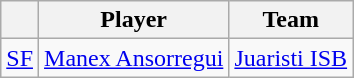<table class="wikitable">
<tr>
<th style="text-align:center;"></th>
<th style="text-align:center;">Player</th>
<th style="text-align:center;">Team</th>
</tr>
<tr>
<td style="text-align:center;"><a href='#'>SF</a></td>
<td> <a href='#'>Manex Ansorregui</a></td>
<td><a href='#'>Juaristi ISB</a></td>
</tr>
</table>
